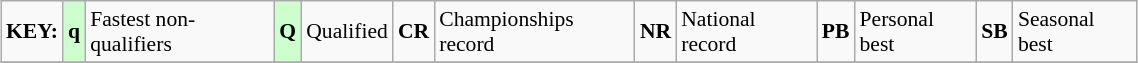<table class="wikitable" style="margin:0.5em auto; font-size:90%;position:relative;" width=60%>
<tr>
<td><strong>KEY:</strong></td>
<td bgcolor=ccffcc align=center><strong>q</strong></td>
<td>Fastest non-qualifiers</td>
<td bgcolor=ccffcc align=center><strong>Q</strong></td>
<td>Qualified</td>
<td align=center><strong>CR</strong></td>
<td>Championships record</td>
<td align=center><strong>NR</strong></td>
<td>National record</td>
<td align=center><strong>PB</strong></td>
<td>Personal best</td>
<td align=center><strong>SB</strong></td>
<td>Seasonal best</td>
</tr>
<tr>
</tr>
</table>
